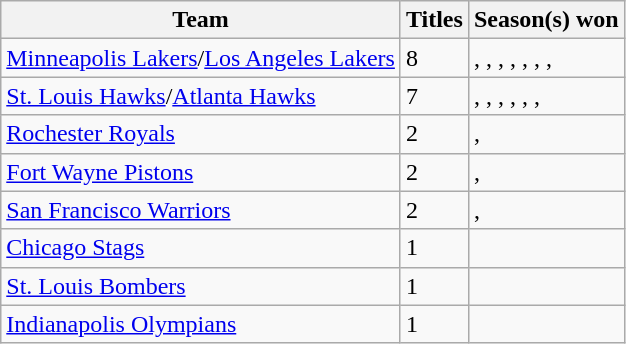<table class="wikitable sortable">
<tr>
<th>Team</th>
<th>Titles</th>
<th>Season(s) won</th>
</tr>
<tr>
<td><a href='#'>Minneapolis Lakers</a>/<a href='#'>Los Angeles Lakers</a></td>
<td>8</td>
<td>, , , , , , , </td>
</tr>
<tr>
<td><a href='#'>St. Louis Hawks</a>/<a href='#'>Atlanta Hawks</a></td>
<td>7</td>
<td>, , , , , , </td>
</tr>
<tr>
<td><a href='#'>Rochester Royals</a> </td>
<td>2</td>
<td>, </td>
</tr>
<tr>
<td><a href='#'>Fort Wayne Pistons</a> </td>
<td>2</td>
<td>, </td>
</tr>
<tr>
<td><a href='#'>San Francisco Warriors</a> </td>
<td>2</td>
<td>, </td>
</tr>
<tr>
<td><a href='#'>Chicago Stags</a></td>
<td>1</td>
<td></td>
</tr>
<tr>
<td><a href='#'>St. Louis Bombers</a></td>
<td>1</td>
<td></td>
</tr>
<tr>
<td><a href='#'>Indianapolis Olympians</a></td>
<td>1</td>
<td></td>
</tr>
</table>
